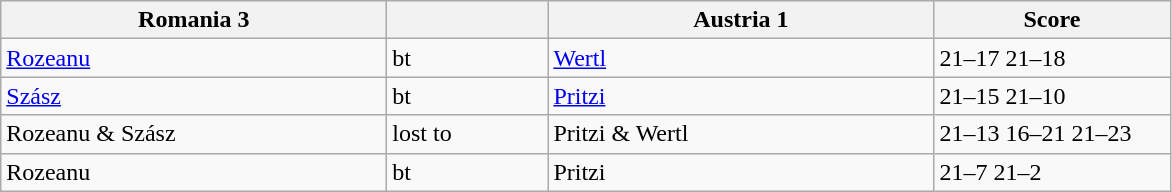<table class="wikitable">
<tr>
<th width=250> Romania 3</th>
<th width=100></th>
<th width=250> Austria 1</th>
<th width=150>Score</th>
</tr>
<tr>
<td><a href='#'>Rozeanu</a></td>
<td>bt</td>
<td><a href='#'>Wertl</a></td>
<td>21–17 21–18</td>
</tr>
<tr>
<td><a href='#'>Szász</a></td>
<td>bt</td>
<td><a href='#'>Pritzi</a></td>
<td>21–15 21–10</td>
</tr>
<tr>
<td>Rozeanu & Szász</td>
<td>lost to</td>
<td>Pritzi & Wertl</td>
<td>21–13 16–21 21–23</td>
</tr>
<tr>
<td>Rozeanu</td>
<td>bt</td>
<td>Pritzi</td>
<td>21–7 21–2</td>
</tr>
</table>
